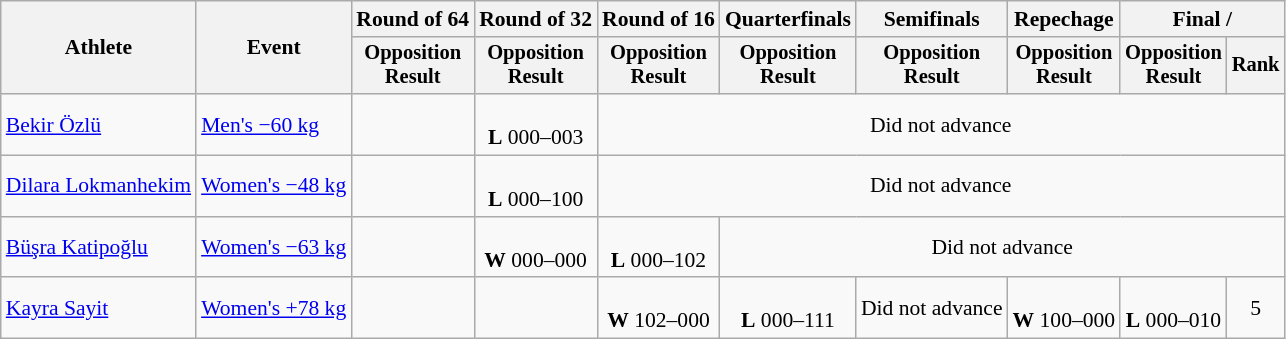<table class="wikitable" style="font-size:90%">
<tr>
<th rowspan="2">Athlete</th>
<th rowspan="2">Event</th>
<th>Round of 64</th>
<th>Round of 32</th>
<th>Round of 16</th>
<th>Quarterfinals</th>
<th>Semifinals</th>
<th>Repechage</th>
<th colspan=2>Final / </th>
</tr>
<tr style="font-size:95%">
<th>Opposition<br>Result</th>
<th>Opposition<br>Result</th>
<th>Opposition<br>Result</th>
<th>Opposition<br>Result</th>
<th>Opposition<br>Result</th>
<th>Opposition<br>Result</th>
<th>Opposition<br>Result</th>
<th>Rank</th>
</tr>
<tr align=center>
<td align=left><a href='#'>Bekir Özlü</a></td>
<td align=left><a href='#'>Men's −60 kg</a></td>
<td></td>
<td><br><strong>L</strong> 000–003</td>
<td colspan=6>Did not advance</td>
</tr>
<tr align=center>
<td align=left><a href='#'>Dilara Lokmanhekim</a></td>
<td align=left><a href='#'>Women's −48 kg</a></td>
<td></td>
<td><br><strong>L</strong> 000–100</td>
<td colspan=6>Did not advance</td>
</tr>
<tr align=center>
<td align=left><a href='#'>Büşra Katipoğlu</a></td>
<td align=left><a href='#'>Women's −63 kg</a></td>
<td></td>
<td><br><strong>W</strong> 000–000 </td>
<td><br><strong>L</strong> 000–102</td>
<td colspan=5>Did not advance</td>
</tr>
<tr align=center>
<td align=left><a href='#'>Kayra Sayit</a></td>
<td align=left><a href='#'>Women's +78 kg</a></td>
<td></td>
<td></td>
<td><br><strong>W</strong> 102–000</td>
<td><br><strong>L</strong> 000–111</td>
<td>Did not advance</td>
<td><br><strong>W</strong> 100–000</td>
<td><br><strong>L</strong> 000–010</td>
<td>5</td>
</tr>
</table>
